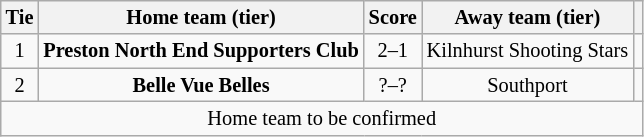<table class="wikitable" style="text-align:center; font-size:85%">
<tr>
<th>Tie</th>
<th>Home team (tier)</th>
<th>Score</th>
<th>Away team (tier)</th>
<th></th>
</tr>
<tr>
<td align="center">1</td>
<td><strong>Preston North End Supporters Club</strong></td>
<td align="center">2–1</td>
<td>Kilnhurst Shooting Stars</td>
<td></td>
</tr>
<tr>
<td align="center">2</td>
<td><strong>Belle Vue Belles</strong></td>
<td align="center">?–?</td>
<td>Southport</td>
<td></td>
</tr>
<tr>
<td colspan="5" align="center">Home team to be confirmed</td>
</tr>
</table>
